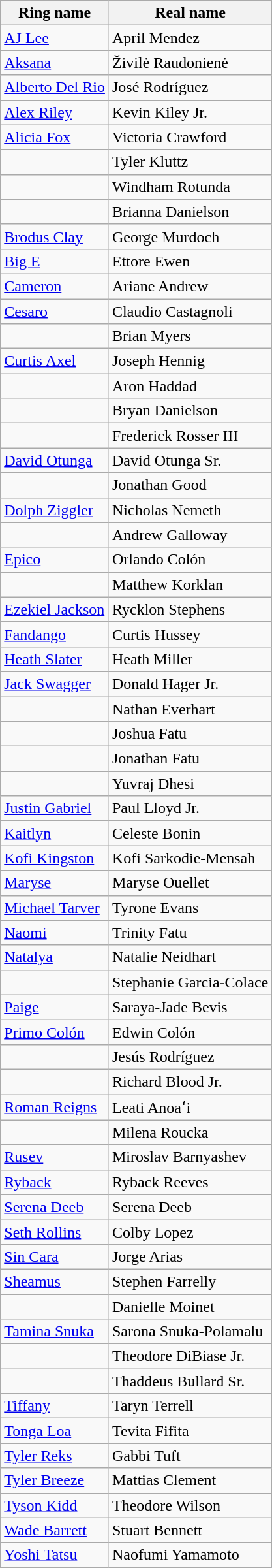<table class="wikitable sortable" align="left center">
<tr>
<th>Ring name</th>
<th>Real name</th>
</tr>
<tr>
<td><a href='#'>AJ Lee</a></td>
<td>April Mendez</td>
</tr>
<tr>
<td><a href='#'>Aksana</a></td>
<td>Živilė Raudonienė</td>
</tr>
<tr>
<td><a href='#'>Alberto Del Rio</a></td>
<td>José Rodríguez</td>
</tr>
<tr>
<td><a href='#'>Alex Riley</a></td>
<td>Kevin Kiley Jr.</td>
</tr>
<tr>
<td><a href='#'>Alicia Fox</a></td>
<td>Victoria Crawford</td>
</tr>
<tr>
<td></td>
<td>Tyler Kluttz</td>
</tr>
<tr>
<td></td>
<td>Windham Rotunda</td>
</tr>
<tr>
<td></td>
<td>Brianna Danielson</td>
</tr>
<tr>
<td><a href='#'>Brodus Clay</a></td>
<td>George Murdoch</td>
</tr>
<tr>
<td><a href='#'>Big E</a></td>
<td>Ettore Ewen</td>
</tr>
<tr>
<td><a href='#'>Cameron</a></td>
<td>Ariane Andrew</td>
</tr>
<tr>
<td><a href='#'>Cesaro</a></td>
<td>Claudio Castagnoli</td>
</tr>
<tr>
<td></td>
<td>Brian Myers</td>
</tr>
<tr>
<td><a href='#'>Curtis Axel</a></td>
<td>Joseph Hennig</td>
</tr>
<tr>
<td></td>
<td>Aron Haddad</td>
</tr>
<tr>
<td></td>
<td>Bryan Danielson</td>
</tr>
<tr>
<td></td>
<td>Frederick Rosser III</td>
</tr>
<tr>
<td><a href='#'>David Otunga</a></td>
<td>David Otunga Sr.</td>
</tr>
<tr>
<td></td>
<td>Jonathan Good</td>
</tr>
<tr>
<td><a href='#'>Dolph Ziggler</a></td>
<td>Nicholas Nemeth</td>
</tr>
<tr>
<td></td>
<td>Andrew Galloway</td>
</tr>
<tr>
<td><a href='#'>Epico</a></td>
<td>Orlando Colón</td>
</tr>
<tr>
<td></td>
<td>Matthew Korklan</td>
</tr>
<tr>
<td><a href='#'>Ezekiel Jackson</a></td>
<td>Rycklon Stephens</td>
</tr>
<tr>
<td><a href='#'>Fandango</a></td>
<td>Curtis Hussey</td>
</tr>
<tr>
<td><a href='#'>Heath Slater</a></td>
<td>Heath Miller</td>
</tr>
<tr>
<td><a href='#'>Jack Swagger</a></td>
<td>Donald Hager Jr.</td>
</tr>
<tr>
<td></td>
<td>Nathan Everhart</td>
</tr>
<tr>
<td></td>
<td>Joshua Fatu</td>
</tr>
<tr>
<td></td>
<td>Jonathan Fatu</td>
</tr>
<tr>
<td></td>
<td>Yuvraj Dhesi</td>
</tr>
<tr>
<td><a href='#'>Justin Gabriel</a></td>
<td>Paul Lloyd Jr.</td>
</tr>
<tr>
<td><a href='#'>Kaitlyn</a></td>
<td>Celeste Bonin</td>
</tr>
<tr>
<td><a href='#'>Kofi Kingston</a></td>
<td>Kofi Sarkodie-Mensah</td>
</tr>
<tr>
<td><a href='#'>Maryse</a></td>
<td>Maryse Ouellet</td>
</tr>
<tr>
<td><a href='#'>Michael Tarver</a></td>
<td>Tyrone Evans</td>
</tr>
<tr>
<td><a href='#'>Naomi</a></td>
<td>Trinity Fatu</td>
</tr>
<tr>
<td><a href='#'>Natalya</a></td>
<td>Natalie Neidhart</td>
</tr>
<tr>
<td></td>
<td>Stephanie Garcia-Colace</td>
</tr>
<tr>
<td><a href='#'>Paige</a></td>
<td>Saraya-Jade Bevis</td>
</tr>
<tr>
<td><a href='#'>Primo Colón</a></td>
<td>Edwin Colón</td>
</tr>
<tr>
<td></td>
<td>Jesús Rodríguez</td>
</tr>
<tr>
<td></td>
<td>Richard Blood Jr.</td>
</tr>
<tr>
<td><a href='#'>Roman Reigns</a></td>
<td>Leati Anoaʻi</td>
</tr>
<tr>
<td></td>
<td>Milena Roucka</td>
</tr>
<tr>
<td><a href='#'>Rusev</a></td>
<td>Miroslav Barnyashev</td>
</tr>
<tr>
<td><a href='#'>Ryback</a></td>
<td>Ryback Reeves</td>
</tr>
<tr>
<td><a href='#'>Serena Deeb</a></td>
<td>Serena Deeb</td>
</tr>
<tr>
<td><a href='#'>Seth Rollins</a></td>
<td>Colby Lopez</td>
</tr>
<tr>
<td><a href='#'>Sin Cara</a></td>
<td>Jorge Arias</td>
</tr>
<tr>
<td><a href='#'>Sheamus</a></td>
<td>Stephen Farrelly</td>
</tr>
<tr>
<td></td>
<td>Danielle Moinet</td>
</tr>
<tr>
<td><a href='#'>Tamina Snuka</a></td>
<td>Sarona Snuka-Polamalu</td>
</tr>
<tr>
<td></td>
<td>Theodore DiBiase Jr.</td>
</tr>
<tr>
<td></td>
<td>Thaddeus Bullard Sr.</td>
</tr>
<tr>
<td><a href='#'>Tiffany</a></td>
<td>Taryn Terrell</td>
</tr>
<tr>
<td><a href='#'>Tonga Loa</a></td>
<td>Tevita Fifita</td>
</tr>
<tr>
<td><a href='#'>Tyler Reks</a></td>
<td>Gabbi Tuft</td>
</tr>
<tr>
<td><a href='#'>Tyler Breeze</a></td>
<td>Mattias Clement</td>
</tr>
<tr>
<td><a href='#'>Tyson Kidd</a></td>
<td>Theodore Wilson</td>
</tr>
<tr>
<td><a href='#'>Wade Barrett</a></td>
<td>Stuart Bennett</td>
</tr>
<tr>
<td><a href='#'>Yoshi Tatsu</a></td>
<td>Naofumi Yamamoto</td>
</tr>
</table>
